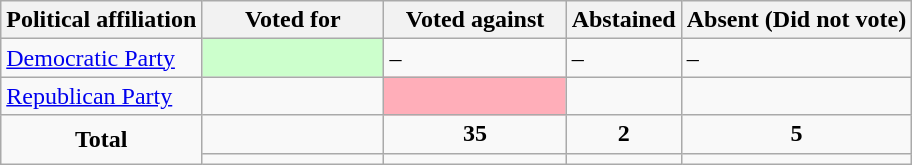<table class="wikitable">
<tr>
<th>Political affiliation</th>
<th style="width:20%;">Voted for</th>
<th style="width:20%;">Voted against</th>
<th>Abstained</th>
<th>Absent (Did not vote)</th>
</tr>
<tr>
<td> <a href='#'>Democratic Party</a></td>
<td style="background-color:#CCFFCC;"></td>
<td>–</td>
<td>–</td>
<td>–</td>
</tr>
<tr>
<td> <a href='#'>Republican Party</a></td>
<td></td>
<td style="background-color:#FFAEB9;"></td>
<td></td>
<td></td>
</tr>
<tr>
<td style="text-align:center;" rowspan="2"><strong>Total </strong></td>
<td></td>
<td style="text-align:center;"><strong>35</strong></td>
<td style="text-align:center;"><strong>2</strong></td>
<td style="text-align:center;"><strong>5</strong></td>
</tr>
<tr>
<td style="text-align:center;"></td>
<td style="text-align:center;"></td>
<td style="text-align:center;"></td>
<td style="text-align:center;"></td>
</tr>
</table>
